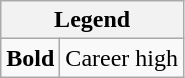<table class="wikitable mw-collapsible mw-collapsed">
<tr>
<th colspan="2">Legend</th>
</tr>
<tr>
<td><strong>Bold</strong></td>
<td>Career high</td>
</tr>
</table>
